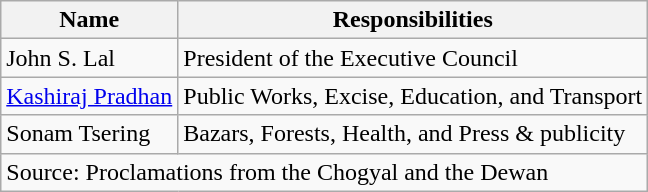<table class="wikitable sortable">
<tr>
<th>Name</th>
<th>Responsibilities</th>
</tr>
<tr>
<td>John S. Lal</td>
<td>President of the Executive Council</td>
</tr>
<tr>
<td><a href='#'>Kashiraj Pradhan</a></td>
<td>Public Works, Excise, Education, and Transport</td>
</tr>
<tr>
<td>Sonam Tsering</td>
<td>Bazars, Forests, Health, and Press & publicity</td>
</tr>
<tr class="sortbottom">
<td colspan=2>Source: Proclamations from the Chogyal and the Dewan</td>
</tr>
</table>
